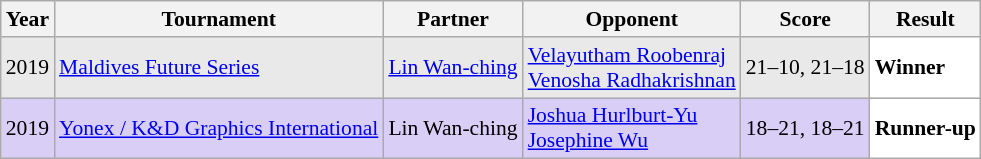<table class="sortable wikitable" style="font-size: 90%;">
<tr>
<th>Year</th>
<th>Tournament</th>
<th>Partner</th>
<th>Opponent</th>
<th>Score</th>
<th>Result</th>
</tr>
<tr style="background:#E9E9E9">
<td align="center">2019</td>
<td align="left"><a href='#'>Maldives Future Series</a></td>
<td align="left"> <a href='#'>Lin Wan-ching</a></td>
<td align="left"> <a href='#'>Velayutham Roobenraj</a><br> <a href='#'>Venosha Radhakrishnan</a></td>
<td align="left">21–10, 21–18</td>
<td style="text-align:left; background:white"> <strong>Winner</strong></td>
</tr>
<tr style="background:#D8CEF6">
<td align="center">2019</td>
<td align="left"><a href='#'>Yonex / K&D Graphics International</a></td>
<td align="left"> Lin Wan-ching</td>
<td align="left"> <a href='#'>Joshua Hurlburt-Yu</a><br> <a href='#'>Josephine Wu</a></td>
<td align="left">18–21, 18–21</td>
<td style="text-align:left; background:white"> <strong>Runner-up</strong></td>
</tr>
</table>
